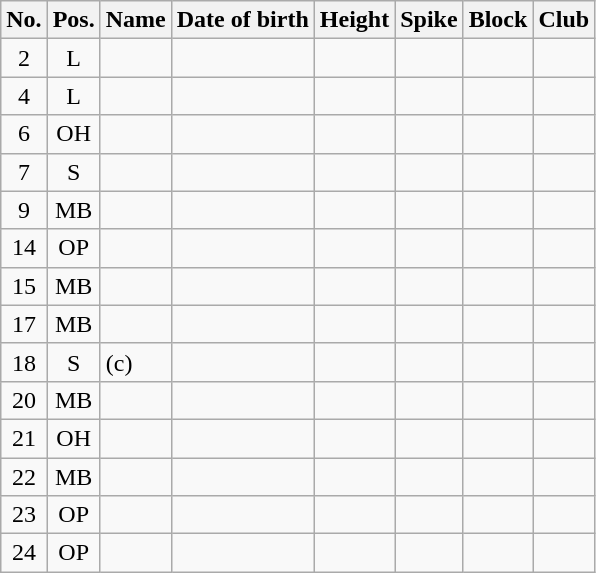<table class="wikitable sortable" style="text-align:center">
<tr>
<th>No.</th>
<th>Pos.</th>
<th>Name</th>
<th>Date of birth</th>
<th>Height</th>
<th>Spike</th>
<th>Block</th>
<th>Club</th>
</tr>
<tr>
<td>2</td>
<td>L</td>
<td align=left></td>
<td align=left></td>
<td></td>
<td></td>
<td></td>
<td></td>
</tr>
<tr>
<td>4</td>
<td>L</td>
<td align=left></td>
<td align=left></td>
<td></td>
<td></td>
<td></td>
<td></td>
</tr>
<tr>
<td>6</td>
<td>OH</td>
<td align=left></td>
<td align=left></td>
<td></td>
<td></td>
<td></td>
<td></td>
</tr>
<tr>
<td>7</td>
<td>S</td>
<td align=left></td>
<td align=left></td>
<td></td>
<td></td>
<td></td>
<td></td>
</tr>
<tr>
<td>9</td>
<td>MB</td>
<td align=left></td>
<td align=left></td>
<td></td>
<td></td>
<td></td>
<td></td>
</tr>
<tr>
<td>14</td>
<td>OP</td>
<td align=left></td>
<td align=left></td>
<td></td>
<td></td>
<td></td>
<td></td>
</tr>
<tr>
<td>15</td>
<td>MB</td>
<td align=left></td>
<td align=left></td>
<td></td>
<td></td>
<td></td>
<td></td>
</tr>
<tr>
<td>17</td>
<td>MB</td>
<td align=left></td>
<td align=left></td>
<td></td>
<td></td>
<td></td>
<td></td>
</tr>
<tr>
<td>18</td>
<td>S</td>
<td align=left> (c)</td>
<td align=left></td>
<td></td>
<td></td>
<td></td>
<td></td>
</tr>
<tr>
<td>20</td>
<td>MB</td>
<td align=left></td>
<td align=left></td>
<td></td>
<td></td>
<td></td>
<td></td>
</tr>
<tr>
<td>21</td>
<td>OH</td>
<td align=left></td>
<td align=left></td>
<td></td>
<td></td>
<td></td>
<td></td>
</tr>
<tr>
<td>22</td>
<td>MB</td>
<td align=left></td>
<td align=left></td>
<td></td>
<td></td>
<td></td>
<td></td>
</tr>
<tr>
<td>23</td>
<td>OP</td>
<td align=left></td>
<td align=left></td>
<td></td>
<td></td>
<td></td>
<td></td>
</tr>
<tr>
<td>24</td>
<td>OP</td>
<td align=left></td>
<td align=left></td>
<td></td>
<td></td>
<td></td>
<td></td>
</tr>
</table>
